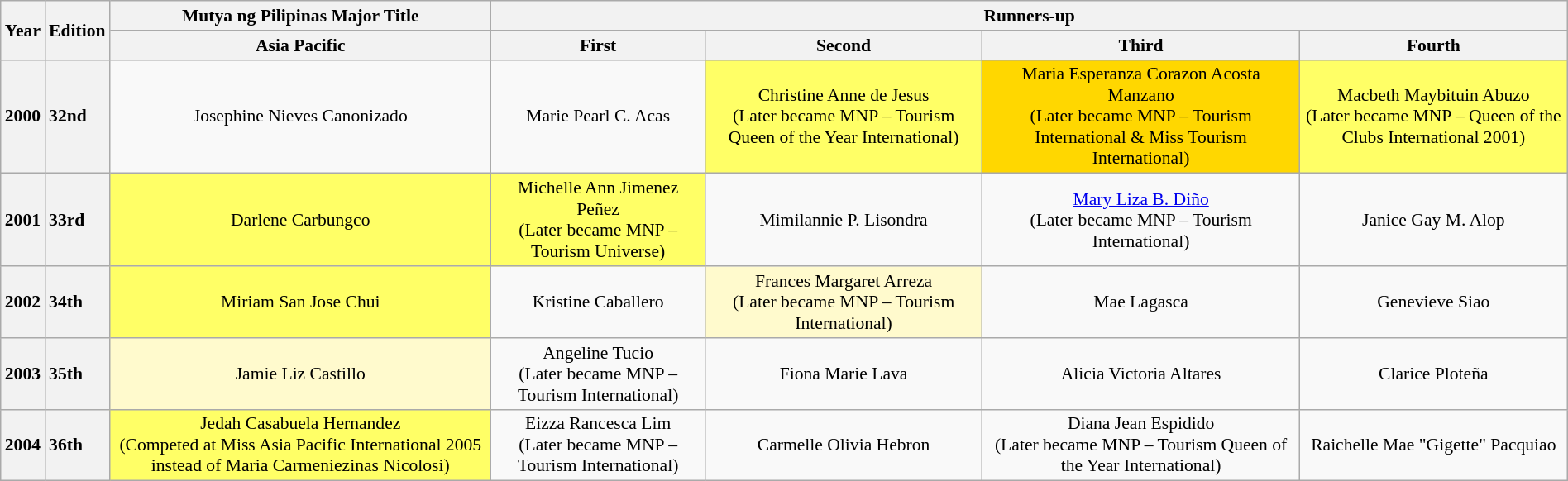<table class="wikitable" style="text-align:center; font-size:90%; line-height:17px; width:100%;">
<tr>
<th width:03%;" scope="col" rowspan="2">Year</th>
<th width:03%;" scope="col" rowspan="2">Edition</th>
<th width:08%;" scope="col" colspan="1">Mutya ng Pilipinas Major Title</th>
<th width:05%;" scope="col" colspan="4">Runners-up</th>
</tr>
<tr>
<th width:19%;" scope="col">Asia Pacific</th>
<th width:18%;" scope="col">First</th>
<th width:18%;" scope="col">Second</th>
<th width:18%;" scope="col">Third</th>
<th width:19%;" scope="col">Fourth</th>
</tr>
<tr>
<th style="text-align:left;">2000</th>
<th style="text-align:left;">32nd</th>
<td>Josephine Nieves Canonizado</td>
<td>Marie Pearl C. Acas</td>
<td style="background:#ff6;">Christine Anne de Jesus <br>(Later became MNP – Tourism Queen of the Year International)</td>
<td style="background:gold;">Maria Esperanza Corazon Acosta Manzano <br>(Later became MNP – Tourism International & Miss Tourism International)</td>
<td style="background:#ff6;">Macbeth Maybituin Abuzo <br>(Later became MNP – Queen of the Clubs International 2001)</td>
</tr>
<tr>
<th style="text-align:left;">2001</th>
<th style="text-align:left;">33rd</th>
<td style="background:#ff6;">Darlene Carbungco</td>
<td style="background:#ff6;">Michelle Ann Jimenez Peñez <br>(Later became MNP – Tourism Universe)</td>
<td>Mimilannie P. Lisondra</td>
<td><a href='#'>Mary Liza B. Diño</a> <br>(Later became MNP – Tourism International)</td>
<td>Janice Gay M. Alop</td>
</tr>
<tr>
<th style="text-align:left;">2002</th>
<th style="text-align:left;">34th</th>
<td style="background:#ff6;">Miriam San Jose Chui</td>
<td>Kristine Caballero</td>
<td style="background:#FFFACD;">Frances Margaret Arreza <br>(Later became MNP – Tourism International)</td>
<td>Mae Lagasca</td>
<td>Genevieve Siao</td>
</tr>
<tr>
<th style="text-align:left;">2003</th>
<th style="text-align:left;">35th</th>
<td style="background:#FFFACD;">Jamie Liz Castillo</td>
<td>Angeline Tucio <br>(Later became MNP – Tourism International)</td>
<td>Fiona Marie Lava</td>
<td>Alicia Victoria Altares</td>
<td>Clarice Ploteña</td>
</tr>
<tr>
<th style="text-align:left;">2004</th>
<th style="text-align:left;">36th</th>
<td style="background:#ff6;">Jedah Casabuela Hernandez <br>(Competed at Miss Asia Pacific International 2005 instead of Maria Carmeniezinas Nicolosi)</td>
<td>Eizza Rancesca Lim <br>(Later became MNP – Tourism International)</td>
<td>Carmelle Olivia Hebron</td>
<td>Diana Jean Espidido <br>(Later became MNP – Tourism Queen of the Year International)</td>
<td>Raichelle Mae "Gigette" Pacquiao</td>
</tr>
</table>
